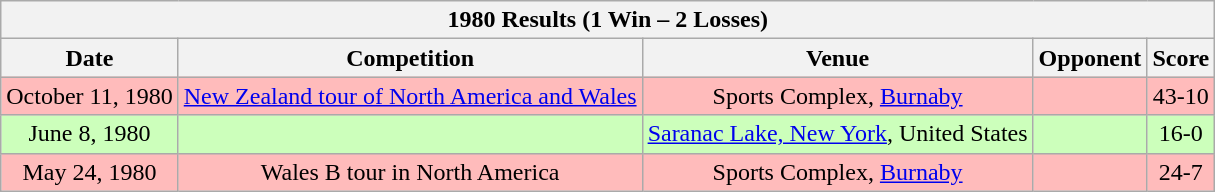<table class="wikitable sortable">
<tr>
<th colspan="5"><strong>1980 Results (1 Win – 2 Losses)</strong></th>
</tr>
<tr>
<th>Date</th>
<th>Competition</th>
<th>Venue</th>
<th>Opponent</th>
<th>Score</th>
</tr>
<tr style="background:#fbb;">
<td align=center>October 11, 1980</td>
<td align=center><a href='#'>New Zealand tour of North America and Wales</a></td>
<td align=center>Sports Complex, <a href='#'>Burnaby</a></td>
<td></td>
<td align=center>43-10</td>
</tr>
<tr style="background:#cfb;">
<td align=center>June 8, 1980</td>
<td align=center></td>
<td align=center><a href='#'>Saranac Lake, New York</a>, United States</td>
<td></td>
<td align=center>16-0</td>
</tr>
<tr style="background:#fbb;">
<td align=center>May 24, 1980</td>
<td align=center>Wales B tour in North America</td>
<td align=center>Sports Complex, <a href='#'>Burnaby</a></td>
<td></td>
<td align=center>24-7</td>
</tr>
</table>
